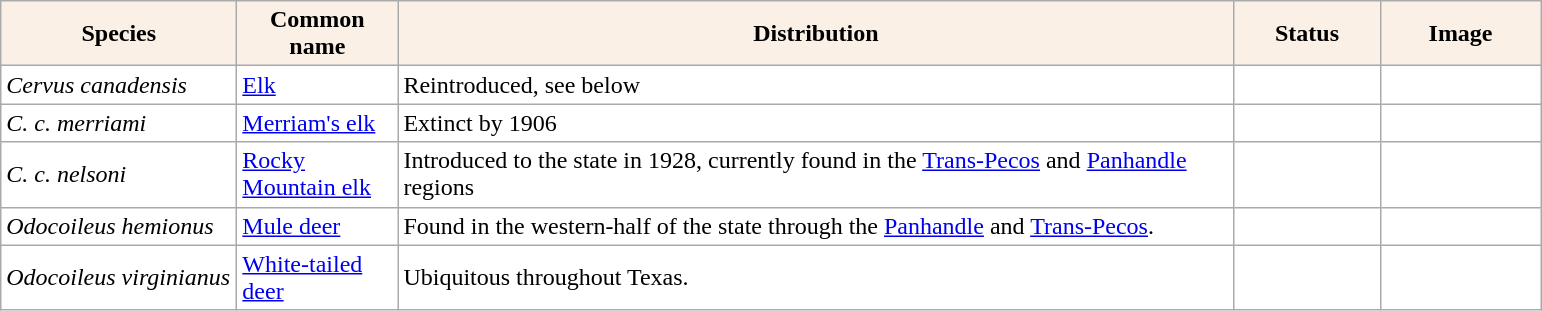<table class="sortable wikitable plainrowheaders" border="0" style="background:#ffffff" align="top" class="sortable wikitable">
<tr ->
<th scope="col" style="background-color:Linen; color:Black" width=150 px>Species</th>
<th scope="col" style="background-color:Linen; color:Black" width=100 px>Common name</th>
<th scope="col" style="background:Linen; color:Black" width=550 px>Distribution</th>
<th scope="col" style="background-color:Linen; color:Black" width=90 px>Status</th>
<th scope="col" style="background:Linen; color:Black" width=100 px>Image</th>
</tr>
<tr>
<td !scope="row" style="background:#ffffff"><em>Cervus canadensis</em></td>
<td><a href='#'>Elk</a></td>
<td>Reintroduced, see below</td>
<td></td>
<td></td>
</tr>
<tr>
<td !scope="row" style="background:#ffffff"><em>C. c. merriami</em></td>
<td><a href='#'>Merriam's elk</a></td>
<td>Extinct by 1906</td>
<td></td>
<td></td>
</tr>
<tr>
<td !scope="row" style="background:#ffffff"><em>C. c. nelsoni</em></td>
<td><a href='#'>Rocky Mountain elk</a></td>
<td>Introduced to the state in 1928, currently found in the <a href='#'>Trans-Pecos</a> and <a href='#'>Panhandle</a> regions</td>
<td></td>
<td></td>
</tr>
<tr>
<td !scope="row" style="background:#ffffff"><em>Odocoileus hemionus</em></td>
<td><a href='#'>Mule deer</a></td>
<td>Found in the western-half of the state through the <a href='#'>Panhandle</a> and <a href='#'>Trans-Pecos</a>.</td>
<td></td>
<td></td>
</tr>
<tr>
<td !scope="row" style="background:#ffffff"><em>Odocoileus virginianus</em></td>
<td><a href='#'>White-tailed deer</a></td>
<td>Ubiquitous throughout Texas.</td>
<td></td>
<td></td>
</tr>
</table>
